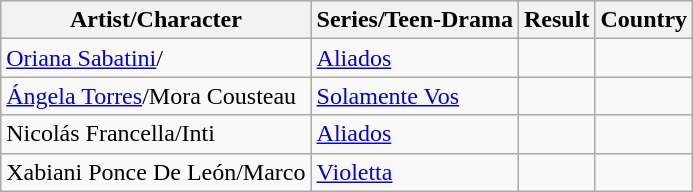<table class="wikitable">
<tr>
<th>Artist/Character</th>
<th>Series/Teen-Drama</th>
<th>Result</th>
<th>Country</th>
</tr>
<tr>
<td><a href='#'>Oriana Sabatini</a>/</td>
<td><a href='#'>Aliados</a></td>
<td></td>
<td></td>
</tr>
<tr>
<td><a href='#'>Ángela Torres</a>/Mora Cousteau</td>
<td><a href='#'>Solamente Vos</a></td>
<td></td>
<td></td>
</tr>
<tr>
<td>Nicolás Francella/Inti</td>
<td><a href='#'>Aliados</a></td>
<td></td>
<td></td>
</tr>
<tr>
<td>Xabiani Ponce De León/Marco</td>
<td><a href='#'>Violetta</a></td>
<td></td>
<td></td>
</tr>
</table>
